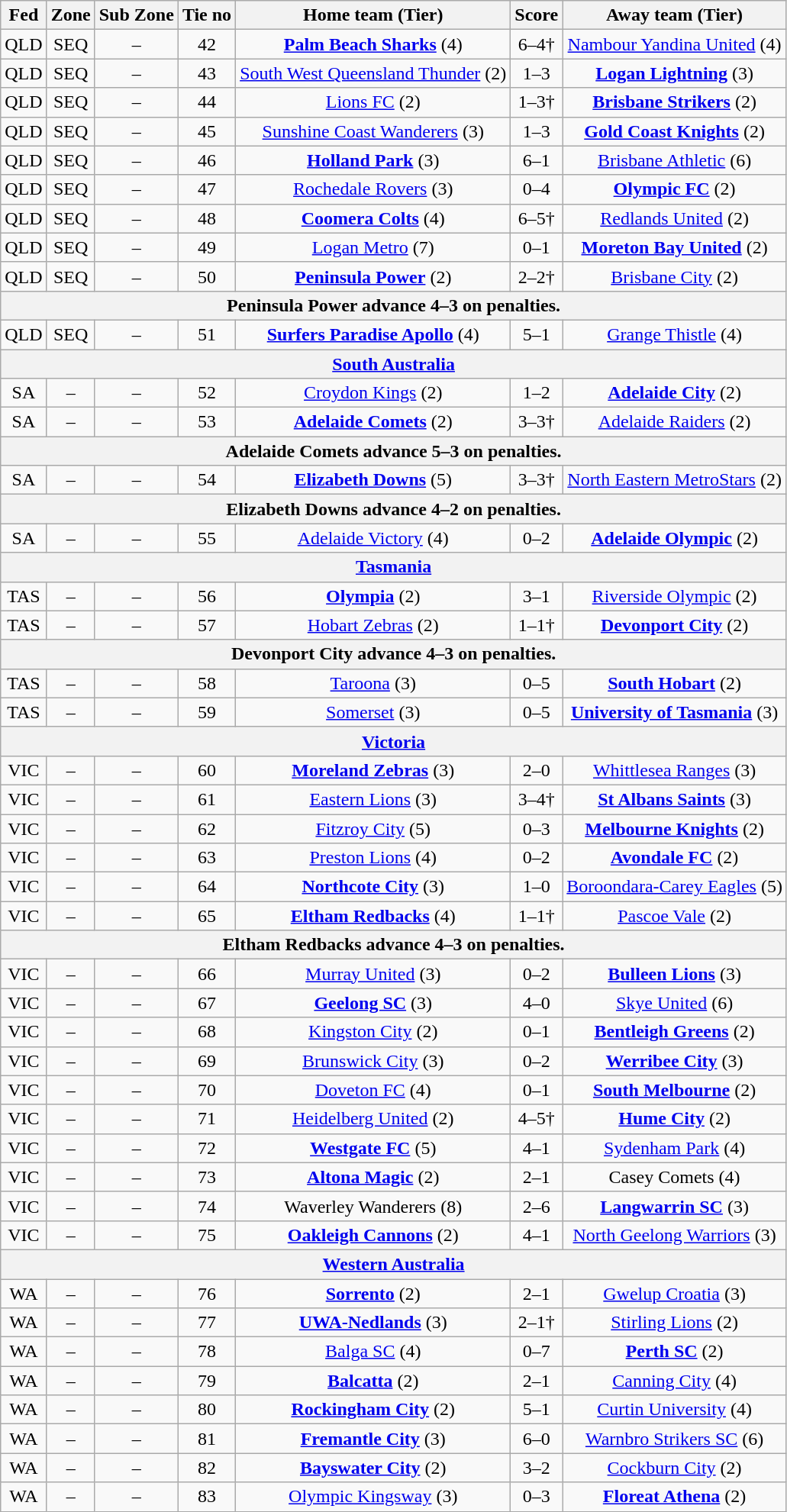<table class="wikitable" style="text-align:center">
<tr>
<th>Fed</th>
<th>Zone</th>
<th>Sub Zone</th>
<th>Tie no</th>
<th>Home team (Tier)</th>
<th>Score</th>
<th>Away team (Tier)</th>
</tr>
<tr>
<td>QLD</td>
<td>SEQ</td>
<td>–</td>
<td>42</td>
<td><strong><a href='#'>Palm Beach Sharks</a></strong> (4)</td>
<td>6–4†</td>
<td><a href='#'>Nambour Yandina United</a> (4)</td>
</tr>
<tr>
<td>QLD</td>
<td>SEQ</td>
<td>–</td>
<td>43</td>
<td><a href='#'>South West Queensland Thunder</a> (2)</td>
<td>1–3</td>
<td><strong><a href='#'>Logan Lightning</a></strong> (3)</td>
</tr>
<tr>
<td>QLD</td>
<td>SEQ</td>
<td>–</td>
<td>44</td>
<td><a href='#'>Lions FC</a> (2)</td>
<td>1–3†</td>
<td><strong><a href='#'>Brisbane Strikers</a></strong> (2)</td>
</tr>
<tr>
<td>QLD</td>
<td>SEQ</td>
<td>–</td>
<td>45</td>
<td><a href='#'>Sunshine Coast Wanderers</a> (3)</td>
<td>1–3</td>
<td><strong><a href='#'>Gold Coast Knights</a></strong> (2)</td>
</tr>
<tr>
<td>QLD</td>
<td>SEQ</td>
<td>–</td>
<td>46</td>
<td><strong><a href='#'>Holland Park</a></strong> (3)</td>
<td>6–1</td>
<td><a href='#'>Brisbane Athletic</a> (6)</td>
</tr>
<tr>
<td>QLD</td>
<td>SEQ</td>
<td>–</td>
<td>47</td>
<td><a href='#'>Rochedale Rovers</a> (3)</td>
<td>0–4</td>
<td><strong><a href='#'>Olympic FC</a></strong> (2)</td>
</tr>
<tr>
<td>QLD</td>
<td>SEQ</td>
<td>–</td>
<td>48</td>
<td><strong><a href='#'>Coomera Colts</a></strong> (4)</td>
<td>6–5†</td>
<td><a href='#'>Redlands United</a> (2)</td>
</tr>
<tr>
<td>QLD</td>
<td>SEQ</td>
<td>–</td>
<td>49</td>
<td><a href='#'>Logan Metro</a> (7)</td>
<td>0–1</td>
<td><strong><a href='#'>Moreton Bay United</a></strong> (2)</td>
</tr>
<tr>
<td>QLD</td>
<td>SEQ</td>
<td>–</td>
<td>50</td>
<td><strong><a href='#'>Peninsula Power</a></strong> (2)</td>
<td>2–2†</td>
<td><a href='#'>Brisbane City</a> (2)</td>
</tr>
<tr>
<th colspan=7>Peninsula Power advance 4–3 on penalties.</th>
</tr>
<tr>
<td>QLD</td>
<td>SEQ</td>
<td>–</td>
<td>51</td>
<td><strong><a href='#'>Surfers Paradise Apollo</a></strong> (4)</td>
<td>5–1</td>
<td><a href='#'>Grange Thistle</a> (4)</td>
</tr>
<tr>
<th colspan=7><a href='#'>South Australia</a></th>
</tr>
<tr>
<td>SA</td>
<td>–</td>
<td>–</td>
<td>52</td>
<td><a href='#'>Croydon Kings</a> (2)</td>
<td>1–2</td>
<td><strong><a href='#'>Adelaide City</a></strong> (2)</td>
</tr>
<tr>
<td>SA</td>
<td>–</td>
<td>–</td>
<td>53</td>
<td><strong><a href='#'>Adelaide Comets</a></strong> (2)</td>
<td>3–3†</td>
<td><a href='#'>Adelaide Raiders</a> (2)</td>
</tr>
<tr>
<th colspan=7>Adelaide Comets advance 5–3 on penalties.</th>
</tr>
<tr>
<td>SA</td>
<td>–</td>
<td>–</td>
<td>54</td>
<td><strong><a href='#'>Elizabeth Downs</a></strong> (5)</td>
<td>3–3†</td>
<td><a href='#'>North Eastern MetroStars</a> (2)</td>
</tr>
<tr>
<th colspan=7>Elizabeth Downs advance 4–2 on penalties.</th>
</tr>
<tr>
<td>SA</td>
<td>–</td>
<td>–</td>
<td>55</td>
<td><a href='#'>Adelaide Victory</a> (4)</td>
<td>0–2</td>
<td><strong><a href='#'>Adelaide Olympic</a></strong> (2)</td>
</tr>
<tr>
<th colspan=7><a href='#'>Tasmania</a></th>
</tr>
<tr>
<td>TAS</td>
<td>–</td>
<td>–</td>
<td>56</td>
<td><strong><a href='#'>Olympia</a></strong> (2)</td>
<td>3–1</td>
<td><a href='#'>Riverside Olympic</a> (2)</td>
</tr>
<tr>
<td>TAS</td>
<td>–</td>
<td>–</td>
<td>57</td>
<td><a href='#'>Hobart Zebras</a> (2)</td>
<td>1–1†</td>
<td><strong><a href='#'>Devonport City</a></strong> (2)</td>
</tr>
<tr>
<th colspan=7>Devonport City advance 4–3 on penalties.</th>
</tr>
<tr>
<td>TAS</td>
<td>–</td>
<td>–</td>
<td>58</td>
<td><a href='#'>Taroona</a> (3)</td>
<td>0–5</td>
<td><strong><a href='#'>South Hobart</a></strong> (2)</td>
</tr>
<tr>
<td>TAS</td>
<td>–</td>
<td>–</td>
<td>59</td>
<td><a href='#'>Somerset</a> (3)</td>
<td>0–5</td>
<td><strong><a href='#'>University of Tasmania</a></strong> (3)</td>
</tr>
<tr>
<th colspan=7><a href='#'>Victoria</a></th>
</tr>
<tr>
<td>VIC</td>
<td>–</td>
<td>–</td>
<td>60</td>
<td><strong><a href='#'>Moreland Zebras</a></strong> (3)</td>
<td>2–0</td>
<td><a href='#'>Whittlesea Ranges</a> (3)</td>
</tr>
<tr>
<td>VIC</td>
<td>–</td>
<td>–</td>
<td>61</td>
<td><a href='#'>Eastern Lions</a> (3)</td>
<td>3–4†</td>
<td><strong><a href='#'>St Albans Saints</a></strong> (3)</td>
</tr>
<tr>
<td>VIC</td>
<td>–</td>
<td>–</td>
<td>62</td>
<td><a href='#'>Fitzroy City</a> (5)</td>
<td>0–3</td>
<td><strong><a href='#'>Melbourne Knights</a></strong> (2)</td>
</tr>
<tr>
<td>VIC</td>
<td>–</td>
<td>–</td>
<td>63</td>
<td><a href='#'>Preston Lions</a> (4)</td>
<td>0–2</td>
<td><strong><a href='#'>Avondale FC</a></strong> (2)</td>
</tr>
<tr>
<td>VIC</td>
<td>–</td>
<td>–</td>
<td>64</td>
<td><strong><a href='#'>Northcote City</a></strong> (3)</td>
<td>1–0</td>
<td><a href='#'>Boroondara-Carey Eagles</a> (5)</td>
</tr>
<tr>
<td>VIC</td>
<td>–</td>
<td>–</td>
<td>65</td>
<td><strong><a href='#'>Eltham Redbacks</a></strong> (4)</td>
<td>1–1†</td>
<td><a href='#'>Pascoe Vale</a> (2)</td>
</tr>
<tr>
<th colspan=7>Eltham Redbacks advance 4–3 on penalties.</th>
</tr>
<tr>
<td>VIC</td>
<td>–</td>
<td>–</td>
<td>66</td>
<td><a href='#'>Murray United</a> (3)</td>
<td>0–2</td>
<td><strong><a href='#'>Bulleen Lions</a></strong> (3)</td>
</tr>
<tr>
<td>VIC</td>
<td>–</td>
<td>–</td>
<td>67</td>
<td><strong><a href='#'>Geelong SC</a></strong> (3)</td>
<td>4–0</td>
<td><a href='#'>Skye United</a> (6)</td>
</tr>
<tr>
<td>VIC</td>
<td>–</td>
<td>–</td>
<td>68</td>
<td><a href='#'>Kingston City</a> (2)</td>
<td>0–1</td>
<td><strong><a href='#'>Bentleigh Greens</a></strong> (2)</td>
</tr>
<tr>
<td>VIC</td>
<td>–</td>
<td>–</td>
<td>69</td>
<td><a href='#'>Brunswick City</a> (3)</td>
<td>0–2</td>
<td><strong><a href='#'>Werribee City</a></strong> (3)</td>
</tr>
<tr>
<td>VIC</td>
<td>–</td>
<td>–</td>
<td>70</td>
<td><a href='#'>Doveton FC</a> (4)</td>
<td>0–1</td>
<td><strong><a href='#'>South Melbourne</a></strong> (2)</td>
</tr>
<tr>
<td>VIC</td>
<td>–</td>
<td>–</td>
<td>71</td>
<td><a href='#'>Heidelberg United</a> (2)</td>
<td>4–5†</td>
<td><strong><a href='#'>Hume City</a></strong> (2)</td>
</tr>
<tr>
<td>VIC</td>
<td>–</td>
<td>–</td>
<td>72</td>
<td><strong><a href='#'>Westgate FC</a></strong> (5)</td>
<td>4–1</td>
<td><a href='#'>Sydenham Park</a> (4)</td>
</tr>
<tr>
<td>VIC</td>
<td>–</td>
<td>–</td>
<td>73</td>
<td><strong><a href='#'>Altona Magic</a></strong> (2)</td>
<td>2–1</td>
<td>Casey Comets (4)</td>
</tr>
<tr>
<td>VIC</td>
<td>–</td>
<td>–</td>
<td>74</td>
<td>Waverley Wanderers (8)</td>
<td>2–6</td>
<td><strong><a href='#'>Langwarrin SC</a></strong> (3)</td>
</tr>
<tr>
<td>VIC</td>
<td>–</td>
<td>–</td>
<td>75</td>
<td><strong><a href='#'>Oakleigh Cannons</a></strong> (2)</td>
<td>4–1</td>
<td><a href='#'>North Geelong Warriors</a> (3)</td>
</tr>
<tr>
<th colspan=7><a href='#'>Western Australia</a></th>
</tr>
<tr>
<td>WA</td>
<td>–</td>
<td>–</td>
<td>76</td>
<td><strong><a href='#'>Sorrento</a></strong> (2)</td>
<td>2–1</td>
<td><a href='#'>Gwelup Croatia</a> (3)</td>
</tr>
<tr>
<td>WA</td>
<td>–</td>
<td>–</td>
<td>77</td>
<td><strong><a href='#'>UWA-Nedlands</a></strong> (3)</td>
<td>2–1†</td>
<td><a href='#'>Stirling Lions</a> (2)</td>
</tr>
<tr>
<td>WA</td>
<td>–</td>
<td>–</td>
<td>78</td>
<td><a href='#'>Balga SC</a> (4)</td>
<td>0–7</td>
<td><strong><a href='#'>Perth SC</a></strong> (2)</td>
</tr>
<tr>
<td>WA</td>
<td>–</td>
<td>–</td>
<td>79</td>
<td><strong><a href='#'>Balcatta</a></strong> (2)</td>
<td>2–1</td>
<td><a href='#'>Canning City</a> (4)</td>
</tr>
<tr>
<td>WA</td>
<td>–</td>
<td>–</td>
<td>80</td>
<td><strong><a href='#'>Rockingham City</a></strong> (2)</td>
<td>5–1</td>
<td><a href='#'>Curtin University</a> (4)</td>
</tr>
<tr>
<td>WA</td>
<td>–</td>
<td>–</td>
<td>81</td>
<td><strong><a href='#'>Fremantle City</a></strong> (3)</td>
<td>6–0</td>
<td><a href='#'>Warnbro Strikers SC</a> (6)</td>
</tr>
<tr>
<td>WA</td>
<td>–</td>
<td>–</td>
<td>82</td>
<td><strong><a href='#'>Bayswater City</a></strong> (2)</td>
<td>3–2</td>
<td><a href='#'>Cockburn City</a> (2)</td>
</tr>
<tr>
<td>WA</td>
<td>–</td>
<td>–</td>
<td>83</td>
<td><a href='#'>Olympic Kingsway</a> (3)</td>
<td>0–3</td>
<td><strong><a href='#'>Floreat Athena</a></strong> (2)</td>
</tr>
</table>
